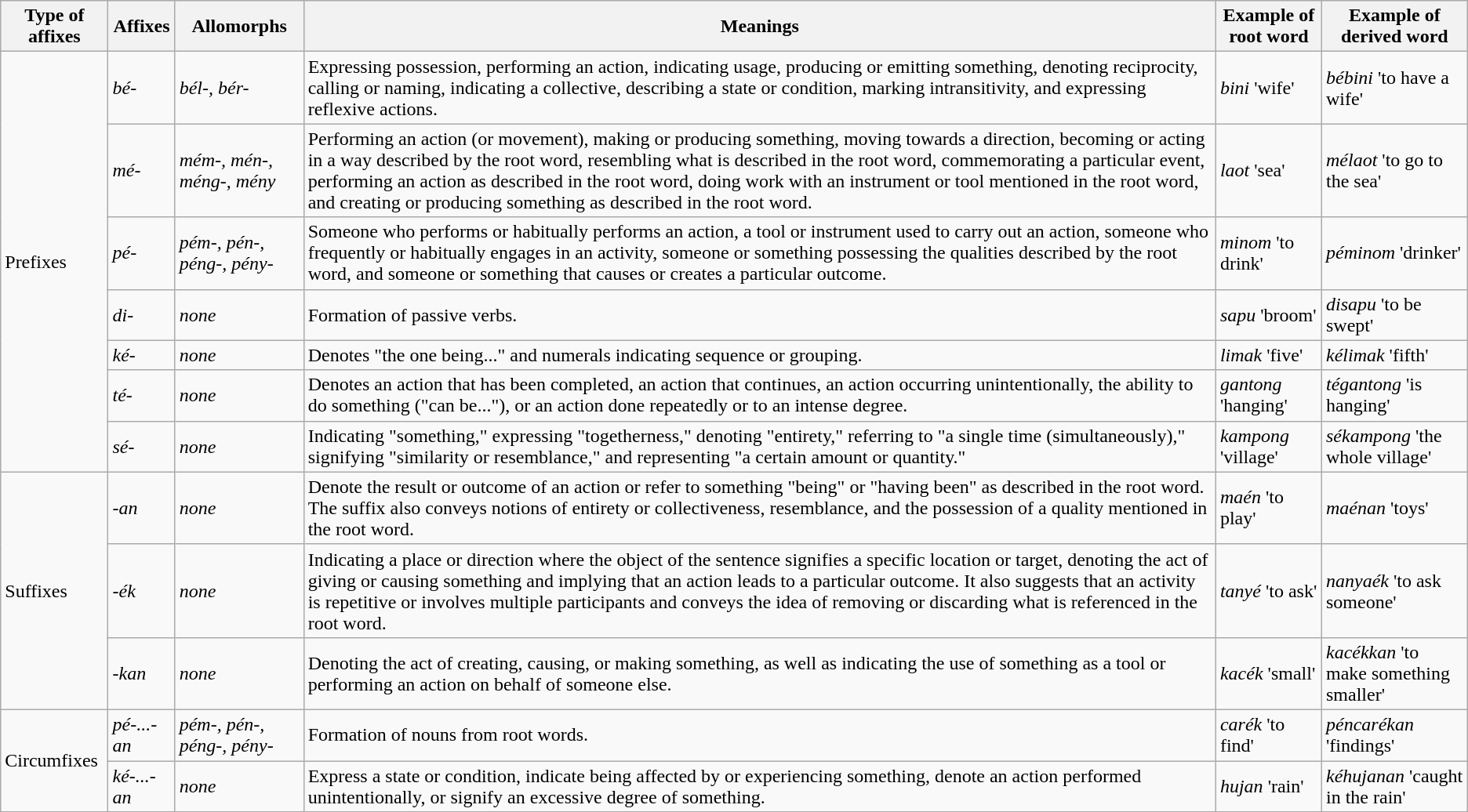<table class="wikitable">
<tr>
<th>Type of affixes</th>
<th>Affixes</th>
<th>Allomorphs</th>
<th>Meanings</th>
<th>Example of root word</th>
<th>Example of derived word</th>
</tr>
<tr>
<td rowspan="7">Prefixes<em></em></td>
<td><em>bé-</em></td>
<td><em>bél-, bér-</em></td>
<td>Expressing possession, performing an action, indicating usage, producing or emitting something, denoting reciprocity, calling or naming, indicating a collective, describing a state or condition, marking intransitivity, and expressing reflexive actions.<em></em></td>
<td><em>bini</em> 'wife'</td>
<td><em>bébini</em> 'to have a wife'</td>
</tr>
<tr>
<td><em>mé-</em></td>
<td><em>mém-, mén-, méng-, mény</em></td>
<td>Performing an action (or movement), making or producing something, moving towards a direction, becoming or acting in a way described by the root word, resembling what is described in the root word, commemorating a particular event, performing an action as described in the root word, doing work with an instrument or tool mentioned in the root word, and creating or producing something as described in the root word.<em></em></td>
<td><em>laot</em> 'sea'</td>
<td><em>mélaot</em> 'to go to the sea'</td>
</tr>
<tr>
<td><em>pé-</em></td>
<td><em>pém-, pén-, péng-, pény-</em></td>
<td>Someone who performs or habitually performs an action, a tool or instrument used to carry out an action, someone who frequently or habitually engages in an activity, someone or something possessing the qualities described by the root word, and someone or something that causes or creates a particular outcome.<em></em></td>
<td><em>minom</em> 'to drink'</td>
<td><em>péminom</em> 'drinker'</td>
</tr>
<tr>
<td><em>di-</em></td>
<td><em>none</em></td>
<td>Formation of passive verbs.<em></em></td>
<td><em>sapu</em> 'broom'</td>
<td><em>disapu</em> 'to be swept'</td>
</tr>
<tr>
<td><em>ké-</em></td>
<td><em>none</em></td>
<td>Denotes "the one being..." and numerals indicating sequence or grouping.<em></em></td>
<td><em>limak</em> 'five'</td>
<td><em>kélimak</em> 'fifth'</td>
</tr>
<tr>
<td><em>té-</em></td>
<td><em>none</em></td>
<td>Denotes an action that has been completed, an action that continues, an action occurring unintentionally, the ability to do something ("can be..."), or an action done repeatedly or to an intense degree.<em></em></td>
<td><em>gantong</em> 'hanging'</td>
<td><em>tégantong</em> 'is hanging'</td>
</tr>
<tr>
<td><em>sé-</em></td>
<td><em>none</em></td>
<td>Indicating "something," expressing "togetherness," denoting "entirety," referring to "a single time (simultaneously)," signifying "similarity or resemblance," and representing "a certain amount or quantity."<em></em></td>
<td><em>kampong</em> 'village'</td>
<td><em>sékampong</em> 'the whole village'</td>
</tr>
<tr>
<td rowspan="3">Suffixes<em></em></td>
<td><em>-an</em></td>
<td><em>none</em></td>
<td>Denote the result or outcome of an action or refer to something "being" or "having been" as described in the root word. The suffix also conveys notions of entirety or collectiveness, resemblance, and the possession of a quality mentioned in the root word.<em></em></td>
<td><em>maén</em> 'to play'</td>
<td><em>maénan</em> 'toys'</td>
</tr>
<tr>
<td><em>-ék</em></td>
<td><em>none</em></td>
<td>Indicating a place or direction where the object of the sentence signifies a specific location or target, denoting the act of giving or causing something and implying that an action leads to a particular outcome. It also suggests that an activity is repetitive or involves multiple participants and conveys the idea of removing or discarding what is referenced in the root word.<em></em></td>
<td><em>tanyé</em> 'to ask'</td>
<td><em>nanyaék</em> 'to ask someone'</td>
</tr>
<tr>
<td>-<em>kan</em></td>
<td><em>none</em></td>
<td>Denoting the act of creating, causing, or making something, as well as indicating the use of something as a tool or performing an action on behalf of someone else.<em></em></td>
<td><em>kacék</em> 'small'</td>
<td><em>kacékkan</em> 'to make something smaller'</td>
</tr>
<tr>
<td rowspan="2">Circumfixes<em></em></td>
<td><em>pé-...-an</em></td>
<td><em>pém-, pén-, péng-, pény-</em></td>
<td>Formation of nouns from root words.<em></em></td>
<td><em>carék</em> 'to find'</td>
<td><em>péncarékan</em> 'findings'</td>
</tr>
<tr>
<td><em>ké-...-an</em></td>
<td><em>none</em></td>
<td>Express a state or condition, indicate being affected by or experiencing something, denote an action performed unintentionally, or signify an excessive degree of something. <em></em></td>
<td><em>hujan</em> 'rain'</td>
<td><em>kéhujanan</em> 'caught in the rain'</td>
</tr>
</table>
